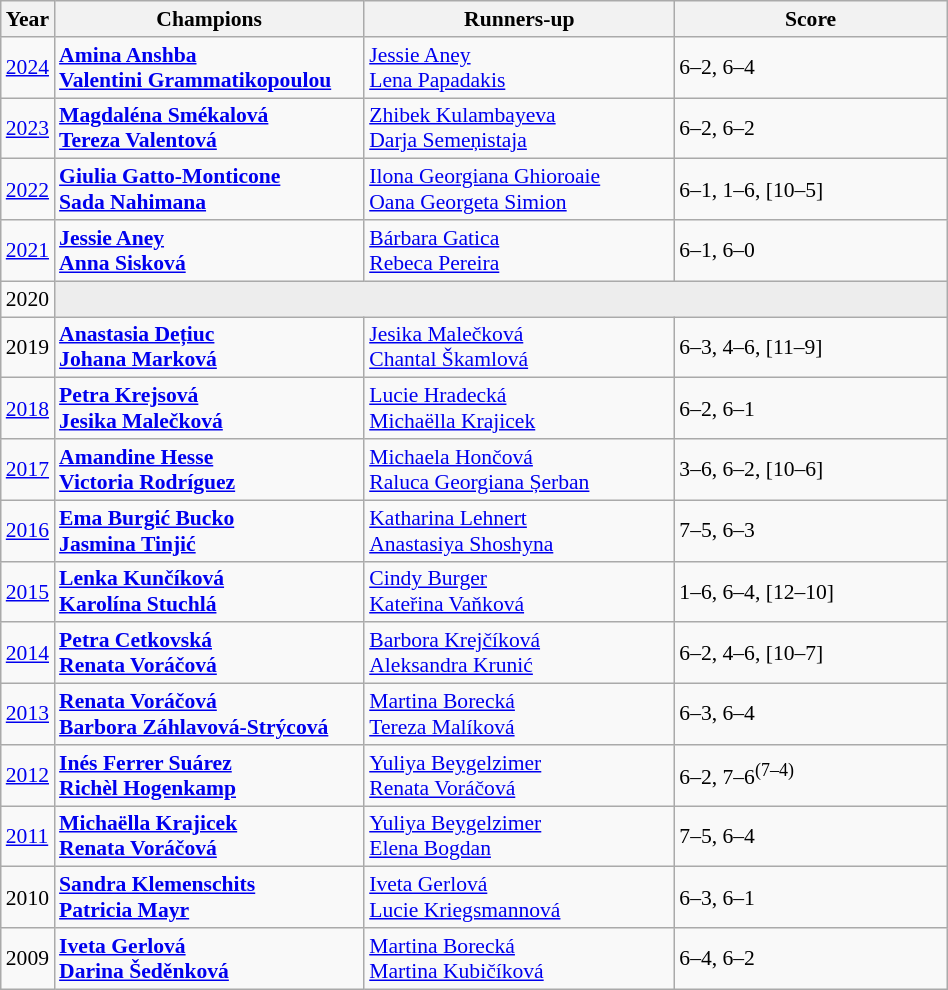<table class="wikitable" style="font-size:90%">
<tr>
<th>Year</th>
<th width="200">Champions</th>
<th width="200">Runners-up</th>
<th width="175">Score</th>
</tr>
<tr>
<td><a href='#'>2024</a></td>
<td><strong> <a href='#'>Amina Anshba</a><br>  <a href='#'>Valentini Grammatikopoulou</a></strong></td>
<td> <a href='#'>Jessie Aney</a><br>  <a href='#'>Lena Papadakis</a></td>
<td>6–2, 6–4</td>
</tr>
<tr>
<td><a href='#'>2023</a></td>
<td> <strong><a href='#'>Magdaléna Smékalová</a></strong> <br>  <strong><a href='#'>Tereza Valentová</a></strong></td>
<td> <a href='#'>Zhibek Kulambayeva</a> <br>  <a href='#'>Darja Semeņistaja</a></td>
<td>6–2, 6–2</td>
</tr>
<tr>
<td><a href='#'>2022</a></td>
<td> <strong><a href='#'>Giulia Gatto-Monticone</a></strong> <br>  <strong><a href='#'>Sada Nahimana</a></strong></td>
<td> <a href='#'>Ilona Georgiana Ghioroaie</a> <br>  <a href='#'>Oana Georgeta Simion</a></td>
<td>6–1, 1–6, [10–5]</td>
</tr>
<tr>
<td><a href='#'>2021</a></td>
<td> <strong><a href='#'>Jessie Aney</a></strong> <br>  <strong><a href='#'>Anna Sisková</a></strong></td>
<td> <a href='#'>Bárbara Gatica</a> <br>  <a href='#'>Rebeca Pereira</a></td>
<td>6–1, 6–0</td>
</tr>
<tr>
<td>2020</td>
<td colspan=3 bgcolor="#ededed"></td>
</tr>
<tr>
<td>2019</td>
<td> <strong><a href='#'>Anastasia Dețiuc</a></strong> <br>  <strong><a href='#'>Johana Marková</a></strong></td>
<td> <a href='#'>Jesika Malečková</a> <br>  <a href='#'>Chantal Škamlová</a></td>
<td>6–3, 4–6, [11–9]</td>
</tr>
<tr>
<td><a href='#'>2018</a></td>
<td> <strong><a href='#'>Petra Krejsová</a></strong> <br>  <strong><a href='#'>Jesika Malečková</a></strong></td>
<td> <a href='#'>Lucie Hradecká</a> <br>  <a href='#'>Michaëlla Krajicek</a></td>
<td>6–2, 6–1</td>
</tr>
<tr>
<td><a href='#'>2017</a></td>
<td> <strong><a href='#'>Amandine Hesse</a></strong> <br>  <strong><a href='#'>Victoria Rodríguez</a></strong></td>
<td> <a href='#'>Michaela Hončová</a> <br>  <a href='#'>Raluca Georgiana Șerban</a></td>
<td>3–6, 6–2, [10–6]</td>
</tr>
<tr>
<td><a href='#'>2016</a></td>
<td> <strong><a href='#'>Ema Burgić Bucko</a></strong> <br>  <strong><a href='#'>Jasmina Tinjić</a></strong></td>
<td> <a href='#'>Katharina Lehnert</a> <br>  <a href='#'>Anastasiya Shoshyna</a></td>
<td>7–5, 6–3</td>
</tr>
<tr>
<td><a href='#'>2015</a></td>
<td> <strong><a href='#'>Lenka Kunčíková</a></strong> <br>  <strong><a href='#'>Karolína Stuchlá</a></strong></td>
<td> <a href='#'>Cindy Burger</a> <br>  <a href='#'>Kateřina Vaňková</a></td>
<td>1–6, 6–4, [12–10]</td>
</tr>
<tr>
<td><a href='#'>2014</a></td>
<td> <strong><a href='#'>Petra Cetkovská</a></strong> <br>  <strong><a href='#'>Renata Voráčová</a></strong></td>
<td> <a href='#'>Barbora Krejčíková</a> <br>  <a href='#'>Aleksandra Krunić</a></td>
<td>6–2, 4–6, [10–7]</td>
</tr>
<tr>
<td><a href='#'>2013</a></td>
<td> <strong><a href='#'>Renata Voráčová</a></strong> <br>  <strong><a href='#'>Barbora Záhlavová-Strýcová</a></strong></td>
<td> <a href='#'>Martina Borecká</a> <br>  <a href='#'>Tereza Malíková</a></td>
<td>6–3, 6–4</td>
</tr>
<tr>
<td><a href='#'>2012</a></td>
<td> <strong><a href='#'>Inés Ferrer Suárez</a></strong> <br>  <strong><a href='#'>Richèl Hogenkamp</a></strong></td>
<td> <a href='#'>Yuliya Beygelzimer</a> <br>  <a href='#'>Renata Voráčová</a></td>
<td>6–2, 7–6<sup>(7–4)</sup></td>
</tr>
<tr>
<td><a href='#'>2011</a></td>
<td> <strong><a href='#'>Michaëlla Krajicek</a></strong> <br>  <strong><a href='#'>Renata Voráčová</a></strong></td>
<td> <a href='#'>Yuliya Beygelzimer</a> <br>  <a href='#'>Elena Bogdan</a></td>
<td>7–5, 6–4</td>
</tr>
<tr>
<td>2010</td>
<td> <strong><a href='#'>Sandra Klemenschits</a></strong> <br>  <strong><a href='#'>Patricia Mayr</a></strong></td>
<td> <a href='#'>Iveta Gerlová</a><br>  <a href='#'>Lucie Kriegsmannová</a></td>
<td>6–3, 6–1</td>
</tr>
<tr>
<td>2009</td>
<td> <strong><a href='#'>Iveta Gerlová</a></strong><br>  <strong><a href='#'>Darina Šeděnková</a></strong></td>
<td> <a href='#'>Martina Borecká</a> <br>  <a href='#'>Martina Kubičíková</a></td>
<td>6–4, 6–2</td>
</tr>
</table>
